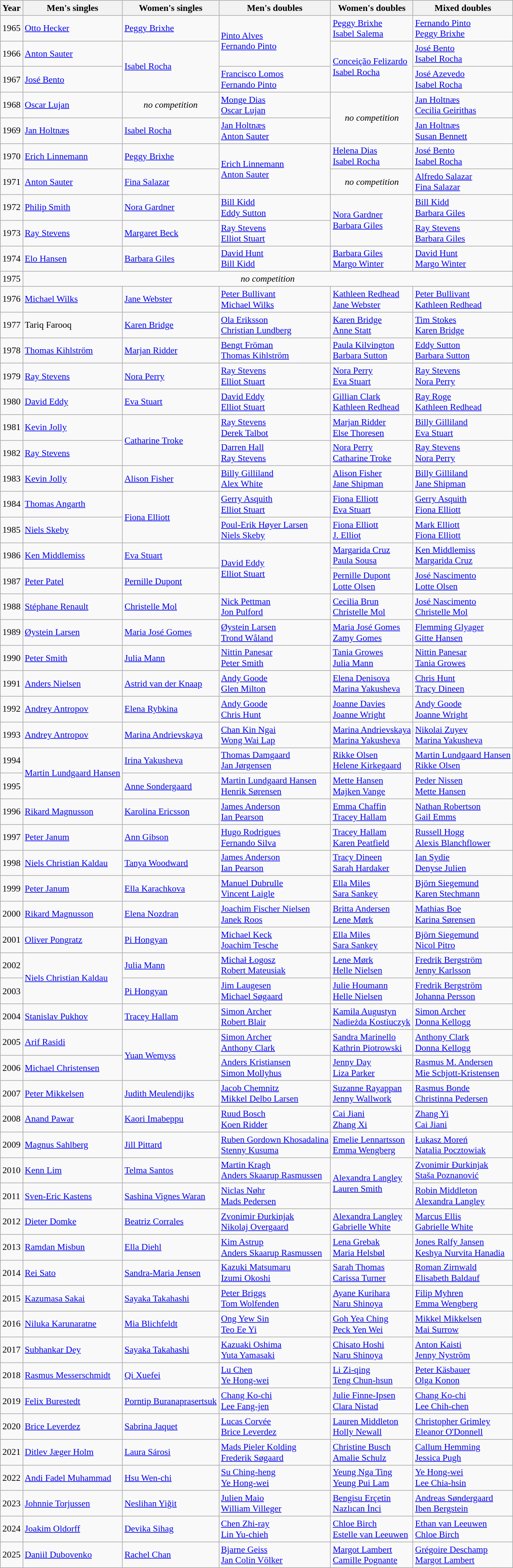<table class=wikitable style="font-size:90%;">
<tr>
<th>Year</th>
<th>Men's singles</th>
<th>Women's singles</th>
<th>Men's doubles</th>
<th>Women's doubles</th>
<th>Mixed doubles</th>
</tr>
<tr>
<td>1965</td>
<td> <a href='#'>Otto Hecker</a></td>
<td> <a href='#'>Peggy Brixhe</a></td>
<td rowspan=2> <a href='#'>Pinto Alves</a><br> <a href='#'>Fernando Pinto</a></td>
<td> <a href='#'>Peggy Brixhe</a><br> <a href='#'>Isabel Salema</a></td>
<td> <a href='#'>Fernando Pinto</a><br> <a href='#'>Peggy Brixhe</a></td>
</tr>
<tr>
<td>1966</td>
<td> <a href='#'>Anton Sauter</a></td>
<td rowspan=2> <a href='#'>Isabel Rocha</a></td>
<td rowspan=2> <a href='#'>Conceição Felizardo</a><br> <a href='#'>Isabel Rocha</a></td>
<td> <a href='#'>José Bento</a><br> <a href='#'>Isabel Rocha</a></td>
</tr>
<tr>
<td>1967</td>
<td> <a href='#'>José Bento</a></td>
<td> <a href='#'>Francisco Lomos</a><br> <a href='#'>Fernando Pinto</a></td>
<td> <a href='#'>José Azevedo</a><br> <a href='#'>Isabel Rocha</a></td>
</tr>
<tr>
<td>1968</td>
<td> <a href='#'>Oscar Lujan</a></td>
<td align=center><em>no competition</em></td>
<td> <a href='#'>Monge Dias</a><br> <a href='#'>Oscar Lujan</a></td>
<td rowspan=2 align=center><em>no competition</em></td>
<td> <a href='#'>Jan Holtnæs</a><br> <a href='#'>Cecilia Geirithas</a></td>
</tr>
<tr>
<td>1969</td>
<td> <a href='#'>Jan Holtnæs</a></td>
<td> <a href='#'>Isabel Rocha</a></td>
<td> <a href='#'>Jan Holtnæs</a><br> <a href='#'>Anton Sauter</a></td>
<td> <a href='#'>Jan Holtnæs</a><br> <a href='#'>Susan Bennett</a></td>
</tr>
<tr>
<td>1970</td>
<td> <a href='#'>Erich Linnemann</a></td>
<td> <a href='#'>Peggy Brixhe</a></td>
<td rowspan=2> <a href='#'>Erich Linnemann</a><br> <a href='#'>Anton Sauter</a></td>
<td> <a href='#'>Helena Dias</a><br> <a href='#'>Isabel Rocha</a></td>
<td> <a href='#'>José Bento</a><br> <a href='#'>Isabel Rocha</a></td>
</tr>
<tr>
<td>1971</td>
<td> <a href='#'>Anton Sauter</a></td>
<td> <a href='#'>Fina Salazar</a></td>
<td align=center><em>no competition</em></td>
<td> <a href='#'>Alfredo Salazar</a><br> <a href='#'>Fina Salazar</a></td>
</tr>
<tr>
<td>1972</td>
<td> <a href='#'>Philip Smith</a></td>
<td> <a href='#'>Nora Gardner</a></td>
<td> <a href='#'>Bill Kidd</a><br> <a href='#'>Eddy Sutton</a></td>
<td rowspan=2> <a href='#'>Nora Gardner</a><br> <a href='#'>Barbara Giles</a></td>
<td> <a href='#'>Bill Kidd</a><br> <a href='#'>Barbara Giles</a></td>
</tr>
<tr>
<td>1973</td>
<td> <a href='#'>Ray Stevens</a></td>
<td> <a href='#'>Margaret Beck</a></td>
<td> <a href='#'>Ray Stevens</a><br> <a href='#'>Elliot Stuart</a></td>
<td> <a href='#'>Ray Stevens</a><br> <a href='#'>Barbara Giles</a></td>
</tr>
<tr>
<td>1974</td>
<td> <a href='#'>Elo Hansen</a></td>
<td> <a href='#'>Barbara Giles</a></td>
<td> <a href='#'>David Hunt</a><br> <a href='#'>Bill Kidd</a></td>
<td> <a href='#'>Barbara Giles</a><br> <a href='#'>Margo Winter</a></td>
<td> <a href='#'>David Hunt</a><br> <a href='#'>Margo Winter</a></td>
</tr>
<tr>
<td>1975</td>
<td colspan=5 align=center><em>no competition</em></td>
</tr>
<tr>
<td>1976</td>
<td> <a href='#'>Michael Wilks</a></td>
<td> <a href='#'>Jane Webster</a></td>
<td> <a href='#'>Peter Bullivant</a><br> <a href='#'>Michael Wilks</a></td>
<td> <a href='#'>Kathleen Redhead</a><br> <a href='#'>Jane Webster</a></td>
<td> <a href='#'>Peter Bullivant</a><br> <a href='#'>Kathleen Redhead</a></td>
</tr>
<tr>
<td>1977</td>
<td> Tariq Farooq</td>
<td> <a href='#'>Karen Bridge</a></td>
<td> <a href='#'>Ola Eriksson</a><br> <a href='#'>Christian Lundberg</a></td>
<td> <a href='#'>Karen Bridge</a><br> <a href='#'>Anne Statt</a></td>
<td> <a href='#'>Tim Stokes</a><br> <a href='#'>Karen Bridge</a></td>
</tr>
<tr>
<td>1978</td>
<td> <a href='#'>Thomas Kihlström</a></td>
<td> <a href='#'>Marjan Ridder</a></td>
<td> <a href='#'>Bengt Fröman</a><br> <a href='#'>Thomas Kihlström</a></td>
<td> <a href='#'>Paula Kilvington</a><br> <a href='#'>Barbara Sutton</a></td>
<td> <a href='#'>Eddy Sutton</a><br> <a href='#'>Barbara Sutton</a></td>
</tr>
<tr>
<td>1979</td>
<td> <a href='#'>Ray Stevens</a></td>
<td> <a href='#'>Nora Perry</a></td>
<td> <a href='#'>Ray Stevens</a><br> <a href='#'>Elliot Stuart</a></td>
<td> <a href='#'>Nora Perry</a><br> <a href='#'>Eva Stuart</a></td>
<td> <a href='#'>Ray Stevens</a><br> <a href='#'>Nora Perry</a></td>
</tr>
<tr>
<td>1980</td>
<td> <a href='#'>David Eddy</a></td>
<td> <a href='#'>Eva Stuart</a></td>
<td> <a href='#'>David Eddy</a><br> <a href='#'>Elliot Stuart</a></td>
<td> <a href='#'>Gillian Clark</a><br> <a href='#'>Kathleen Redhead</a></td>
<td> <a href='#'>Ray Roge</a><br> <a href='#'>Kathleen Redhead</a></td>
</tr>
<tr>
<td>1981</td>
<td> <a href='#'>Kevin Jolly</a></td>
<td rowspan=2> <a href='#'>Catharine Troke</a></td>
<td> <a href='#'>Ray Stevens</a><br> <a href='#'>Derek Talbot</a></td>
<td> <a href='#'>Marjan Ridder</a><br> <a href='#'>Else Thoresen</a></td>
<td> <a href='#'>Billy Gilliland</a><br> <a href='#'>Eva Stuart</a></td>
</tr>
<tr>
<td>1982</td>
<td> <a href='#'>Ray Stevens</a></td>
<td> <a href='#'>Darren Hall</a><br> <a href='#'>Ray Stevens</a></td>
<td> <a href='#'>Nora Perry</a><br> <a href='#'>Catharine Troke</a></td>
<td> <a href='#'>Ray Stevens</a><br> <a href='#'>Nora Perry</a></td>
</tr>
<tr>
<td>1983</td>
<td> <a href='#'>Kevin Jolly</a></td>
<td> <a href='#'>Alison Fisher</a></td>
<td> <a href='#'>Billy Gilliland</a><br> <a href='#'>Alex White</a></td>
<td> <a href='#'>Alison Fisher</a><br> <a href='#'>Jane Shipman</a></td>
<td> <a href='#'>Billy Gilliland</a> <br> <a href='#'>Jane Shipman</a></td>
</tr>
<tr>
<td>1984</td>
<td> <a href='#'>Thomas Angarth</a></td>
<td rowspan=2> <a href='#'>Fiona Elliott</a></td>
<td> <a href='#'>Gerry Asquith</a><br> <a href='#'>Elliot Stuart</a></td>
<td> <a href='#'>Fiona Elliott</a><br> <a href='#'>Eva Stuart</a></td>
<td> <a href='#'>Gerry Asquith</a><br> <a href='#'>Fiona Elliott</a></td>
</tr>
<tr>
<td>1985</td>
<td> <a href='#'>Niels Skeby</a></td>
<td> <a href='#'>Poul-Erik Høyer Larsen</a><br> <a href='#'>Niels Skeby</a></td>
<td> <a href='#'>Fiona Elliott</a><br> <a href='#'>J. Elliot</a></td>
<td> <a href='#'>Mark Elliott</a><br> <a href='#'>Fiona Elliott</a></td>
</tr>
<tr>
<td>1986</td>
<td> <a href='#'>Ken Middlemiss</a></td>
<td> <a href='#'>Eva Stuart</a></td>
<td rowspan=2> <a href='#'>David Eddy</a><br> <a href='#'>Elliot Stuart</a></td>
<td> <a href='#'>Margarida Cruz</a><br> <a href='#'>Paula Sousa</a></td>
<td> <a href='#'>Ken Middlemiss</a><br> <a href='#'>Margarida Cruz</a></td>
</tr>
<tr>
<td>1987</td>
<td> <a href='#'>Peter Patel</a></td>
<td> <a href='#'>Pernille Dupont</a></td>
<td> <a href='#'>Pernille Dupont</a><br> <a href='#'>Lotte Olsen</a></td>
<td> <a href='#'>José Nascimento</a><br> <a href='#'>Lotte Olsen</a></td>
</tr>
<tr>
<td>1988</td>
<td> <a href='#'>Stéphane Renault</a></td>
<td> <a href='#'>Christelle Mol</a></td>
<td> <a href='#'>Nick Pettman</a><br> <a href='#'>Jon Pulford</a></td>
<td> <a href='#'>Cecilia Brun</a><br> <a href='#'>Christelle Mol</a></td>
<td> <a href='#'>José Nascimento</a><br> <a href='#'>Christelle Mol</a></td>
</tr>
<tr>
<td>1989</td>
<td> <a href='#'>Øystein Larsen</a></td>
<td> <a href='#'>Maria José Gomes</a></td>
<td> <a href='#'>Øystein Larsen</a><br> <a href='#'>Trond Wåland</a></td>
<td> <a href='#'>Maria José Gomes</a><br> <a href='#'>Zamy Gomes</a></td>
<td> <a href='#'>Flemming Glyager</a><br> <a href='#'>Gitte Hansen</a></td>
</tr>
<tr>
<td>1990</td>
<td> <a href='#'>Peter Smith</a></td>
<td> <a href='#'>Julia Mann</a></td>
<td> <a href='#'>Nittin Panesar</a><br> <a href='#'>Peter Smith</a></td>
<td> <a href='#'>Tania Growes</a><br> <a href='#'>Julia Mann</a></td>
<td> <a href='#'>Nittin Panesar</a><br> <a href='#'>Tania Growes</a></td>
</tr>
<tr>
<td>1991</td>
<td> <a href='#'>Anders Nielsen</a></td>
<td> <a href='#'>Astrid van der Knaap</a></td>
<td> <a href='#'>Andy Goode</a><br> <a href='#'>Glen Milton</a></td>
<td> <a href='#'>Elena Denisova</a><br> <a href='#'>Marina Yakusheva</a></td>
<td> <a href='#'>Chris Hunt</a><br> <a href='#'>Tracy Dineen</a></td>
</tr>
<tr>
<td>1992</td>
<td> <a href='#'>Andrey Antropov</a></td>
<td> <a href='#'>Elena Rybkina</a></td>
<td> <a href='#'>Andy Goode</a><br> <a href='#'>Chris Hunt</a></td>
<td> <a href='#'>Joanne Davies</a><br> <a href='#'>Joanne Wright</a></td>
<td> <a href='#'>Andy Goode</a><br> <a href='#'>Joanne Wright</a></td>
</tr>
<tr>
<td>1993</td>
<td> <a href='#'>Andrey Antropov</a></td>
<td> <a href='#'>Marina Andrievskaya</a></td>
<td> <a href='#'>Chan Kin Ngai</a><br> <a href='#'>Wong Wai Lap</a></td>
<td> <a href='#'>Marina Andrievskaya</a><br> <a href='#'>Marina Yakusheva</a></td>
<td> <a href='#'>Nikolai Zuyev</a><br> <a href='#'>Marina Yakusheva</a></td>
</tr>
<tr>
<td>1994</td>
<td rowspan=2> <a href='#'>Martin Lundgaard Hansen</a></td>
<td> <a href='#'>Irina Yakusheva</a></td>
<td> <a href='#'>Thomas Damgaard</a><br> <a href='#'>Jan Jørgensen</a></td>
<td> <a href='#'>Rikke Olsen</a><br> <a href='#'>Helene Kirkegaard</a></td>
<td> <a href='#'>Martin Lundgaard Hansen</a><br> <a href='#'>Rikke Olsen</a></td>
</tr>
<tr>
<td>1995</td>
<td> <a href='#'>Anne Sondergaard</a></td>
<td> <a href='#'>Martin Lundgaard Hansen</a><br> <a href='#'>Henrik Sørensen</a></td>
<td> <a href='#'>Mette Hansen</a><br> <a href='#'>Majken Vange</a></td>
<td> <a href='#'>Peder Nissen</a><br> <a href='#'>Mette Hansen</a></td>
</tr>
<tr>
<td>1996</td>
<td> <a href='#'>Rikard Magnusson</a></td>
<td> <a href='#'>Karolina Ericsson</a></td>
<td> <a href='#'>James Anderson</a><br> <a href='#'>Ian Pearson</a></td>
<td> <a href='#'>Emma Chaffin</a><br> <a href='#'>Tracey Hallam</a></td>
<td> <a href='#'>Nathan Robertson</a><br> <a href='#'>Gail Emms</a></td>
</tr>
<tr>
<td>1997</td>
<td> <a href='#'>Peter Janum</a></td>
<td> <a href='#'>Ann Gibson</a></td>
<td> <a href='#'>Hugo Rodrigues</a><br> <a href='#'>Fernando Silva</a></td>
<td> <a href='#'>Tracey Hallam</a><br> <a href='#'>Karen Peatfield</a></td>
<td> <a href='#'>Russell Hogg</a><br> <a href='#'>Alexis Blanchflower</a></td>
</tr>
<tr>
<td>1998</td>
<td> <a href='#'>Niels Christian Kaldau</a></td>
<td> <a href='#'>Tanya Woodward</a></td>
<td> <a href='#'>James Anderson</a><br> <a href='#'>Ian Pearson</a></td>
<td> <a href='#'>Tracy Dineen</a><br> <a href='#'>Sarah Hardaker</a></td>
<td> <a href='#'>Ian Sydie</a><br> <a href='#'>Denyse Julien</a></td>
</tr>
<tr>
<td>1999</td>
<td> <a href='#'>Peter Janum</a></td>
<td> <a href='#'>Ella Karachkova</a></td>
<td> <a href='#'>Manuel Dubrulle</a><br> <a href='#'>Vincent Laigle</a></td>
<td> <a href='#'>Ella Miles</a><br> <a href='#'>Sara Sankey</a></td>
<td> <a href='#'>Björn Siegemund</a><br> <a href='#'>Karen Stechmann</a></td>
</tr>
<tr>
<td>2000</td>
<td> <a href='#'>Rikard Magnusson</a></td>
<td> <a href='#'>Elena Nozdran</a></td>
<td> <a href='#'>Joachim Fischer Nielsen</a><br> <a href='#'>Janek Roos</a></td>
<td> <a href='#'>Britta Andersen</a><br> <a href='#'>Lene Mørk</a></td>
<td> <a href='#'>Mathias Boe</a><br> <a href='#'>Karina Sørensen</a></td>
</tr>
<tr>
<td>2001</td>
<td> <a href='#'>Oliver Pongratz</a></td>
<td> <a href='#'>Pi Hongyan</a></td>
<td> <a href='#'>Michael Keck</a><br> <a href='#'>Joachim Tesche</a></td>
<td> <a href='#'>Ella Miles</a><br> <a href='#'>Sara Sankey</a></td>
<td> <a href='#'>Björn Siegemund</a><br> <a href='#'>Nicol Pitro</a></td>
</tr>
<tr>
<td>2002</td>
<td rowspan=2> <a href='#'>Niels Christian Kaldau</a></td>
<td> <a href='#'>Julia Mann</a></td>
<td> <a href='#'>Michał Łogosz</a><br> <a href='#'>Robert Mateusiak</a></td>
<td> <a href='#'>Lene Mørk</a><br> <a href='#'>Helle Nielsen</a></td>
<td> <a href='#'>Fredrik Bergström</a><br> <a href='#'>Jenny Karlsson</a></td>
</tr>
<tr>
<td>2003</td>
<td> <a href='#'>Pi Hongyan</a></td>
<td> <a href='#'>Jim Laugesen</a><br> <a href='#'>Michael Søgaard</a></td>
<td> <a href='#'>Julie Houmann</a><br> <a href='#'>Helle Nielsen</a></td>
<td> <a href='#'>Fredrik Bergström</a><br> <a href='#'>Johanna Persson</a></td>
</tr>
<tr>
<td>2004</td>
<td> <a href='#'>Stanislav Pukhov</a></td>
<td> <a href='#'>Tracey Hallam</a></td>
<td> <a href='#'>Simon Archer</a><br> <a href='#'>Robert Blair</a></td>
<td> <a href='#'>Kamila Augustyn</a><br> <a href='#'>Nadieżda Kostiuczyk</a></td>
<td> <a href='#'>Simon Archer</a><br> <a href='#'>Donna Kellogg</a></td>
</tr>
<tr>
<td>2005</td>
<td> <a href='#'>Arif Rasidi</a></td>
<td rowspan=2> <a href='#'>Yuan Wemyss</a></td>
<td> <a href='#'>Simon Archer</a><br> <a href='#'>Anthony Clark</a></td>
<td> <a href='#'>Sandra Marinello</a><br> <a href='#'>Kathrin Piotrowski</a></td>
<td> <a href='#'>Anthony Clark</a><br> <a href='#'>Donna Kellogg</a></td>
</tr>
<tr>
<td>2006</td>
<td> <a href='#'>Michael Christensen</a></td>
<td> <a href='#'>Anders Kristiansen</a><br> <a href='#'>Simon Mollyhus</a></td>
<td> <a href='#'>Jenny Day</a><br> <a href='#'>Liza Parker</a></td>
<td> <a href='#'>Rasmus M. Andersen</a><br> <a href='#'>Mie Schjott-Kristensen</a></td>
</tr>
<tr>
<td>2007</td>
<td> <a href='#'>Peter Mikkelsen</a></td>
<td> <a href='#'>Judith Meulendijks</a></td>
<td> <a href='#'>Jacob Chemnitz</a><br> <a href='#'>Mikkel Delbo Larsen</a></td>
<td> <a href='#'>Suzanne Rayappan</a><br> <a href='#'>Jenny Wallwork</a></td>
<td> <a href='#'>Rasmus Bonde</a><br> <a href='#'>Christinna Pedersen</a></td>
</tr>
<tr>
<td>2008</td>
<td> <a href='#'>Anand Pawar</a></td>
<td> <a href='#'>Kaori Imabeppu</a></td>
<td> <a href='#'>Ruud Bosch</a><br> <a href='#'>Koen Ridder</a></td>
<td> <a href='#'>Cai Jiani</a><br> <a href='#'>Zhang Xi</a></td>
<td> <a href='#'>Zhang Yi</a><br> <a href='#'>Cai Jiani</a></td>
</tr>
<tr>
<td>2009</td>
<td> <a href='#'>Magnus Sahlberg</a></td>
<td> <a href='#'>Jill Pittard</a></td>
<td> <a href='#'>Ruben Gordown Khosadalina</a><br> <a href='#'>Stenny Kusuma</a></td>
<td> <a href='#'>Emelie Lennartsson</a><br> <a href='#'>Emma Wengberg</a></td>
<td> <a href='#'>Łukasz Moreń</a><br> <a href='#'>Natalia Pocztowiak</a></td>
</tr>
<tr>
<td>2010</td>
<td> <a href='#'>Kenn Lim</a></td>
<td> <a href='#'>Telma Santos</a></td>
<td> <a href='#'>Martin Kragh</a><br> <a href='#'>Anders Skaarup Rasmussen</a></td>
<td rowspan=2> <a href='#'>Alexandra Langley</a><br> <a href='#'>Lauren Smith</a></td>
<td> <a href='#'>Zvonimir Đurkinjak</a><br> <a href='#'>Staša Poznanović</a></td>
</tr>
<tr>
<td>2011</td>
<td> <a href='#'>Sven-Eric Kastens</a></td>
<td> <a href='#'>Sashina Vignes Waran</a></td>
<td> <a href='#'>Niclas Nøhr</a><br> <a href='#'>Mads Pedersen</a></td>
<td> <a href='#'>Robin Middleton</a><br> <a href='#'>Alexandra Langley</a></td>
</tr>
<tr>
<td>2012</td>
<td> <a href='#'>Dieter Domke</a></td>
<td> <a href='#'>Beatriz Corrales</a></td>
<td> <a href='#'>Zvonimir Đurkinjak</a><br> <a href='#'>Nikolaj Overgaard</a></td>
<td> <a href='#'>Alexandra Langley</a><br> <a href='#'>Gabrielle White</a></td>
<td> <a href='#'>Marcus Ellis</a><br> <a href='#'>Gabrielle White</a></td>
</tr>
<tr>
<td>2013</td>
<td> <a href='#'>Ramdan Misbun</a></td>
<td> <a href='#'>Ella Diehl</a></td>
<td> <a href='#'>Kim Astrup</a><br> <a href='#'>Anders Skaarup Rasmussen</a></td>
<td> <a href='#'>Lena Grebak</a><br> <a href='#'>Maria Helsbøl</a></td>
<td> <a href='#'>Jones Ralfy Jansen</a><br> <a href='#'>Keshya Nurvita Hanadia</a></td>
</tr>
<tr>
<td>2014</td>
<td> <a href='#'>Rei Sato</a></td>
<td> <a href='#'>Sandra-Maria Jensen</a></td>
<td> <a href='#'>Kazuki Matsumaru</a><br> <a href='#'>Izumi Okoshi</a></td>
<td> <a href='#'>Sarah Thomas</a><br> <a href='#'>Carissa Turner</a></td>
<td> <a href='#'>Roman Zirnwald</a><br> <a href='#'>Elisabeth Baldauf</a></td>
</tr>
<tr>
<td>2015</td>
<td> <a href='#'>Kazumasa Sakai</a></td>
<td> <a href='#'>Sayaka Takahashi</a></td>
<td> <a href='#'>Peter Briggs</a><br> <a href='#'>Tom Wolfenden</a></td>
<td> <a href='#'>Ayane Kurihara</a><br> <a href='#'>Naru Shinoya</a></td>
<td> <a href='#'>Filip Myhren</a><br> <a href='#'>Emma Wengberg</a></td>
</tr>
<tr>
<td>2016</td>
<td> <a href='#'>Niluka Karunaratne</a></td>
<td> <a href='#'>Mia Blichfeldt</a></td>
<td> <a href='#'>Ong Yew Sin</a><br> <a href='#'>Teo Ee Yi</a></td>
<td> <a href='#'>Goh Yea Ching</a><br> <a href='#'>Peck Yen Wei</a></td>
<td> <a href='#'>Mikkel Mikkelsen</a><br> <a href='#'>Mai Surrow</a></td>
</tr>
<tr>
<td>2017</td>
<td> <a href='#'>Subhankar Dey</a></td>
<td> <a href='#'>Sayaka Takahashi</a></td>
<td> <a href='#'>Kazuaki Oshima</a><br> <a href='#'>Yuta Yamasaki</a></td>
<td> <a href='#'>Chisato Hoshi</a><br> <a href='#'>Naru Shinoya</a></td>
<td> <a href='#'>Anton Kaisti</a><br> <a href='#'>Jenny Nyström</a></td>
</tr>
<tr>
<td>2018</td>
<td> <a href='#'>Rasmus Messerschmidt</a></td>
<td> <a href='#'>Qi Xuefei</a></td>
<td> <a href='#'>Lu Chen</a><br> <a href='#'>Ye Hong-wei</a></td>
<td> <a href='#'>Li Zi-qing</a><br> <a href='#'>Teng Chun-hsun</a></td>
<td> <a href='#'>Peter Käsbauer</a><br> <a href='#'>Olga Konon</a></td>
</tr>
<tr>
<td>2019</td>
<td> <a href='#'>Felix Burestedt</a></td>
<td> <a href='#'>Porntip Buranaprasertsuk</a></td>
<td> <a href='#'>Chang Ko-chi</a><br> <a href='#'>Lee Fang-jen</a></td>
<td> <a href='#'>Julie Finne-Ipsen</a><br> <a href='#'>Clara Nistad</a></td>
<td> <a href='#'>Chang Ko-chi</a><br> <a href='#'>Lee Chih-chen</a></td>
</tr>
<tr>
<td>2020</td>
<td> <a href='#'>Brice Leverdez</a></td>
<td> <a href='#'>Sabrina Jaquet</a></td>
<td> <a href='#'>Lucas Corvée</a><br> <a href='#'>Brice Leverdez</a></td>
<td> <a href='#'>Lauren Middleton</a><br> <a href='#'>Holly Newall</a></td>
<td> <a href='#'>Christopher Grimley</a> <br> <a href='#'>Eleanor O'Donnell</a></td>
</tr>
<tr>
<td>2021</td>
<td> <a href='#'>Ditlev Jæger Holm</a></td>
<td> <a href='#'>Laura Sárosi</a></td>
<td> <a href='#'>Mads Pieler Kolding</a> <br> <a href='#'>Frederik Søgaard</a></td>
<td> <a href='#'>Christine Busch</a> <br> <a href='#'>Amalie Schulz</a></td>
<td> <a href='#'>Callum Hemming</a> <br> <a href='#'>Jessica Pugh</a></td>
</tr>
<tr>
<td>2022</td>
<td> <a href='#'>Andi Fadel Muhammad</a></td>
<td> <a href='#'>Hsu Wen-chi</a></td>
<td> <a href='#'>Su Ching-heng</a><br> <a href='#'>Ye Hong-wei</a></td>
<td> <a href='#'>Yeung Nga Ting</a><br> <a href='#'>Yeung Pui Lam</a></td>
<td> <a href='#'>Ye Hong-wei</a><br> <a href='#'>Lee Chia-hsin</a></td>
</tr>
<tr>
<td>2023</td>
<td> <a href='#'>Johnnie Torjussen</a></td>
<td> <a href='#'>Neslihan Yiğit</a></td>
<td> <a href='#'>Julien Maio</a><br> <a href='#'>William Villeger</a></td>
<td> <a href='#'>Bengisu Erçetin</a><br> <a href='#'>Nazlıcan İnci</a></td>
<td> <a href='#'>Andreas Søndergaard</a><br> <a href='#'>Iben Bergstein</a></td>
</tr>
<tr>
<td>2024</td>
<td> <a href='#'>Joakim Oldorff</a></td>
<td> <a href='#'>Devika Sihag</a></td>
<td> <a href='#'>Chen Zhi-ray</a><br> <a href='#'>Lin Yu-chieh</a></td>
<td> <a href='#'>Chloe Birch</a><br> <a href='#'>Estelle van Leeuwen</a></td>
<td> <a href='#'>Ethan van Leeuwen</a><br> <a href='#'>Chloe Birch</a></td>
</tr>
<tr>
<td>2025</td>
<td> <a href='#'>Daniil Dubovenko</a></td>
<td> <a href='#'>Rachel Chan</a></td>
<td> <a href='#'>Bjarne Geiss</a><br> <a href='#'>Jan Colin Völker</a></td>
<td> <a href='#'>Margot Lambert</a><br> <a href='#'>Camille Pognante</a></td>
<td> <a href='#'>Grégoire Deschamp</a><br> <a href='#'>Margot Lambert</a></td>
</tr>
</table>
